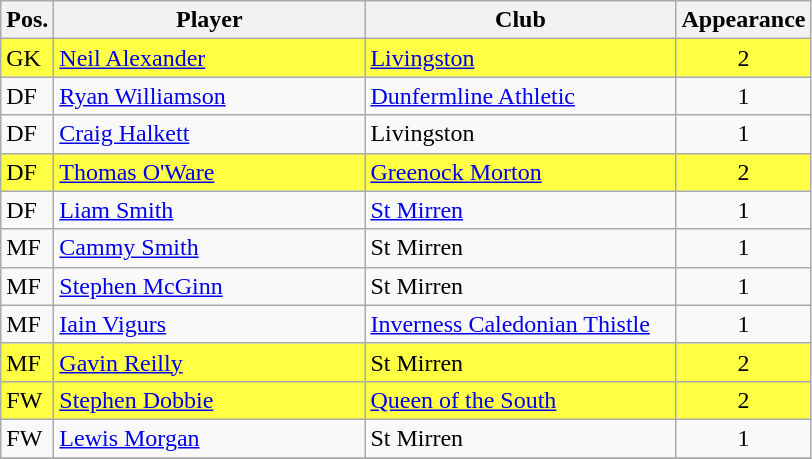<table class="wikitable">
<tr>
<th>Pos.</th>
<th>Player</th>
<th>Club</th>
<th>Appearance</th>
</tr>
<tr style="background:#ffff44;">
<td>GK</td>
<td style="width:200px;"><a href='#'>Neil Alexander</a> </td>
<td style="width:200px;"><a href='#'>Livingston</a></td>
<td align="center">2</td>
</tr>
<tr>
<td>DF</td>
<td><a href='#'>Ryan Williamson</a></td>
<td><a href='#'>Dunfermline Athletic</a></td>
<td align="center">1</td>
</tr>
<tr>
<td>DF</td>
<td><a href='#'>Craig Halkett</a></td>
<td>Livingston</td>
<td align="center">1</td>
</tr>
<tr style="background:#ffff44;">
<td>DF</td>
<td><a href='#'>Thomas O'Ware</a> </td>
<td><a href='#'>Greenock Morton</a></td>
<td align="center">2</td>
</tr>
<tr>
<td>DF</td>
<td><a href='#'>Liam Smith</a></td>
<td><a href='#'>St Mirren</a></td>
<td align="center">1</td>
</tr>
<tr>
<td>MF</td>
<td><a href='#'>Cammy Smith</a></td>
<td>St Mirren</td>
<td align="center">1</td>
</tr>
<tr>
<td>MF</td>
<td><a href='#'>Stephen McGinn</a></td>
<td>St Mirren</td>
<td align="center">1</td>
</tr>
<tr>
<td>MF</td>
<td><a href='#'>Iain Vigurs</a></td>
<td><a href='#'>Inverness Caledonian Thistle</a></td>
<td align="center">1</td>
</tr>
<tr style="background:#ffff44;">
<td>MF</td>
<td><a href='#'>Gavin Reilly</a> </td>
<td>St Mirren</td>
<td align="center">2</td>
</tr>
<tr style="background:#ffff44;">
<td>FW</td>
<td><a href='#'>Stephen Dobbie</a> </td>
<td><a href='#'>Queen of the South</a></td>
<td align="center">2</td>
</tr>
<tr>
<td>FW</td>
<td><a href='#'>Lewis Morgan</a></td>
<td>St Mirren</td>
<td align="center">1</td>
</tr>
<tr>
</tr>
</table>
